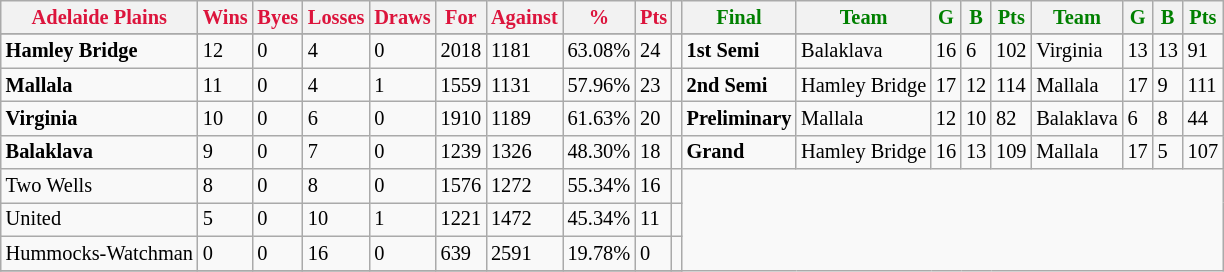<table style="font-size: 85%; text-align: left;" class="wikitable">
<tr>
<th style="color:crimson">Adelaide Plains</th>
<th style="color:crimson">Wins</th>
<th style="color:crimson">Byes</th>
<th style="color:crimson">Losses</th>
<th style="color:crimson">Draws</th>
<th style="color:crimson">For</th>
<th style="color:crimson">Against</th>
<th style="color:crimson">%</th>
<th style="color:crimson">Pts</th>
<th></th>
<th style="color:green">Final</th>
<th style="color:green">Team</th>
<th style="color:green">G</th>
<th style="color:green">B</th>
<th style="color:green">Pts</th>
<th style="color:green">Team</th>
<th style="color:green">G</th>
<th style="color:green">B</th>
<th style="color:green">Pts</th>
</tr>
<tr>
</tr>
<tr>
</tr>
<tr>
<td><strong>	Hamley Bridge	</strong></td>
<td>12</td>
<td>0</td>
<td>4</td>
<td>0</td>
<td>2018</td>
<td>1181</td>
<td>63.08%</td>
<td>24</td>
<td></td>
<td><strong>1st Semi</strong></td>
<td>Balaklava</td>
<td>16</td>
<td>6</td>
<td>102</td>
<td>Virginia</td>
<td>13</td>
<td>13</td>
<td>91</td>
</tr>
<tr>
<td><strong>	Mallala	</strong></td>
<td>11</td>
<td>0</td>
<td>4</td>
<td>1</td>
<td>1559</td>
<td>1131</td>
<td>57.96%</td>
<td>23</td>
<td></td>
<td><strong>2nd Semi</strong></td>
<td>Hamley Bridge</td>
<td>17</td>
<td>12</td>
<td>114</td>
<td>Mallala</td>
<td>17</td>
<td>9</td>
<td>111</td>
</tr>
<tr>
<td><strong>	Virginia	</strong></td>
<td>10</td>
<td>0</td>
<td>6</td>
<td>0</td>
<td>1910</td>
<td>1189</td>
<td>61.63%</td>
<td>20</td>
<td></td>
<td><strong>Preliminary</strong></td>
<td>Mallala</td>
<td>12</td>
<td>10</td>
<td>82</td>
<td>Balaklava</td>
<td>6</td>
<td>8</td>
<td>44</td>
</tr>
<tr>
<td><strong>	Balaklava	</strong></td>
<td>9</td>
<td>0</td>
<td>7</td>
<td>0</td>
<td>1239</td>
<td>1326</td>
<td>48.30%</td>
<td>18</td>
<td></td>
<td><strong>Grand</strong></td>
<td>Hamley Bridge</td>
<td>16</td>
<td>13</td>
<td>109</td>
<td>Mallala</td>
<td>17</td>
<td>5</td>
<td>107</td>
</tr>
<tr>
<td>Two Wells</td>
<td>8</td>
<td>0</td>
<td>8</td>
<td>0</td>
<td>1576</td>
<td>1272</td>
<td>55.34%</td>
<td>16</td>
<td></td>
</tr>
<tr>
<td>United</td>
<td>5</td>
<td>0</td>
<td>10</td>
<td>1</td>
<td>1221</td>
<td>1472</td>
<td>45.34%</td>
<td>11</td>
<td></td>
</tr>
<tr>
<td>Hummocks-Watchman</td>
<td>0</td>
<td>0</td>
<td>16</td>
<td>0</td>
<td>639</td>
<td>2591</td>
<td>19.78%</td>
<td>0</td>
<td></td>
</tr>
<tr>
</tr>
</table>
